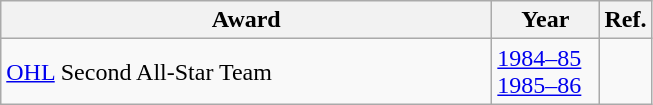<table class="wikitable">
<tr>
<th scope="col" style="width:20em">Award</th>
<th scope="col" style="width:4em">Year</th>
<th scope="col">Ref.</th>
</tr>
<tr>
<td><a href='#'>OHL</a> Second All-Star Team</td>
<td><a href='#'>1984–85</a><br><a href='#'>1985–86</a></td>
<td></td>
</tr>
</table>
